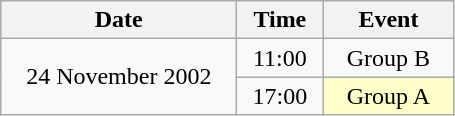<table class = "wikitable" style="text-align:center;">
<tr>
<th width=150>Date</th>
<th width=50>Time</th>
<th width=80>Event</th>
</tr>
<tr>
<td rowspan=2>24 November 2002</td>
<td>11:00</td>
<td>Group B</td>
</tr>
<tr>
<td>17:00</td>
<td bgcolor=ffffcc>Group A</td>
</tr>
</table>
